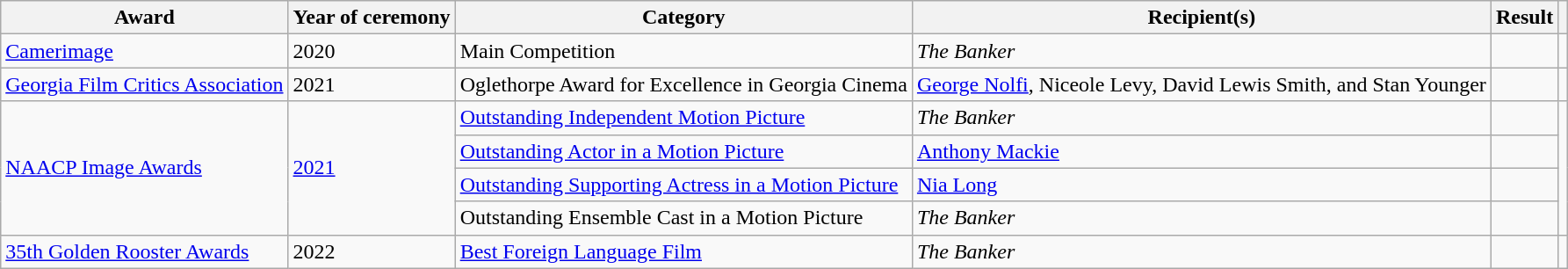<table class="wikitable sortable">
<tr>
<th>Award</th>
<th>Year of ceremony</th>
<th>Category</th>
<th>Recipient(s)</th>
<th>Result</th>
<th class=unsortable></th>
</tr>
<tr>
<td><a href='#'>Camerimage</a></td>
<td>2020</td>
<td>Main Competition</td>
<td><em>The Banker</em></td>
<td></td>
<td align="center"></td>
</tr>
<tr>
<td><a href='#'>Georgia Film Critics Association</a></td>
<td>2021</td>
<td>Oglethorpe Award for Excellence in Georgia Cinema</td>
<td><a href='#'>George Nolfi</a>, Niceole Levy, David Lewis Smith, and Stan Younger</td>
<td></td>
<td align="center"></td>
</tr>
<tr>
<td rowspan="4"><a href='#'>NAACP Image Awards</a></td>
<td rowspan="4"><a href='#'>2021</a></td>
<td><a href='#'>Outstanding Independent Motion Picture</a></td>
<td><em>The Banker</em></td>
<td></td>
<td rowspan="4" align="center"></td>
</tr>
<tr>
<td><a href='#'>Outstanding Actor in a Motion Picture</a></td>
<td><a href='#'>Anthony Mackie</a></td>
<td></td>
</tr>
<tr>
<td><a href='#'>Outstanding Supporting Actress in a Motion Picture</a></td>
<td><a href='#'>Nia Long</a></td>
<td></td>
</tr>
<tr>
<td>Outstanding Ensemble Cast in a Motion Picture</td>
<td><em>The Banker</em></td>
<td></td>
</tr>
<tr>
<td rowspan="1"><a href='#'>35th Golden Rooster Awards</a></td>
<td rowspan="1">2022</td>
<td><a href='#'>Best Foreign Language Film</a></td>
<td><em>The Banker</em></td>
<td></td>
<td></td>
</tr>
</table>
